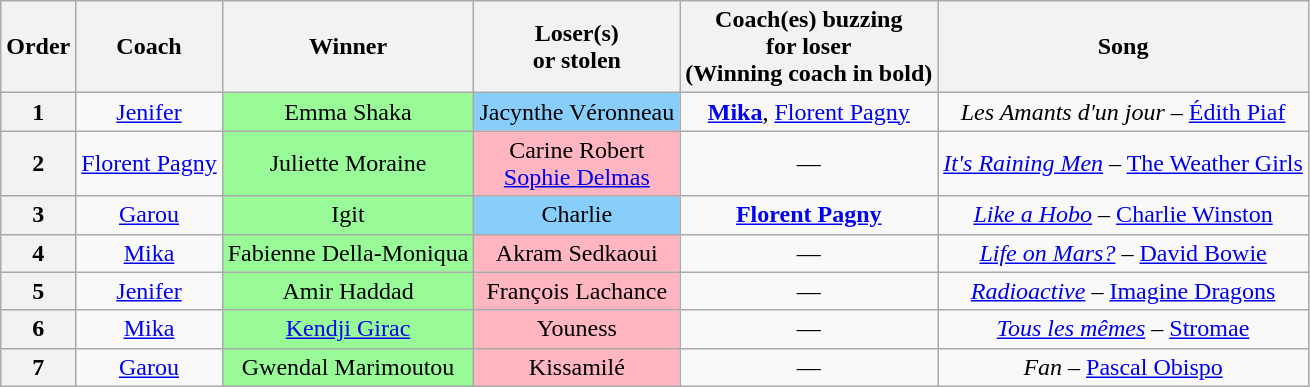<table class="wikitable" style="font-size:100%; text-align:center">
<tr>
<th>Order</th>
<th>Coach</th>
<th>Winner</th>
<th>Loser(s)<br>or stolen</th>
<th>Coach(es) buzzing<br>for loser <br>(Winning coach in bold)</th>
<th>Song</th>
</tr>
<tr>
<th>1</th>
<td style="background;text-align:center;"><a href='#'>Jenifer</a></td>
<td style="background:palegreen;text-align:center;">Emma Shaka</td>
<td style="background:lightskyblue;text-align:center;">Jacynthe Véronneau</td>
<td><strong><a href='#'>Mika</a></strong>, <a href='#'>Florent Pagny</a></td>
<td><em>Les Amants d'un jour</em> – <a href='#'>Édith Piaf</a></td>
</tr>
<tr>
<th>2</th>
<td style="background;text-align:center;"><a href='#'>Florent Pagny</a></td>
<td style="background:palegreen;text-align:center;">Juliette Moraine</td>
<td style="background:lightpink;text-align:center;">Carine Robert<br><a href='#'>Sophie Delmas</a></td>
<td>—</td>
<td><em><a href='#'>It's Raining Men</a></em> – <a href='#'>The Weather Girls</a></td>
</tr>
<tr>
<th>3</th>
<td style="background;text-align:center;"><a href='#'>Garou</a></td>
<td style="background:palegreen;text-align:center;">Igit</td>
<td style="background:lightskyblue;text-align:center;">Charlie</td>
<td><strong><a href='#'>Florent Pagny</a> </strong></td>
<td><em><a href='#'>Like a Hobo</a></em> – <a href='#'>Charlie Winston</a></td>
</tr>
<tr>
<th>4</th>
<td style="background;text-align:center;"><a href='#'>Mika</a></td>
<td style="background:palegreen;text-align:center;">Fabienne Della-Moniqua</td>
<td style="background:lightpink;text-align:center;">Akram Sedkaoui</td>
<td>—</td>
<td><em><a href='#'>Life on Mars?</a></em> – <a href='#'>David Bowie</a></td>
</tr>
<tr>
<th>5</th>
<td style="background;text-align:center;"><a href='#'>Jenifer</a></td>
<td style="background:palegreen;text-align:center;">Amir Haddad</td>
<td style="background:lightpink;text-align:center;">François Lachance</td>
<td>—</td>
<td><em><a href='#'>Radioactive</a></em> – <a href='#'>Imagine Dragons</a></td>
</tr>
<tr>
<th>6</th>
<td style="background;text-align:center;"><a href='#'>Mika</a></td>
<td style="background:palegreen;text-align:center;"><a href='#'>Kendji Girac</a></td>
<td style="background:lightpink;text-align:center;">Youness</td>
<td>—</td>
<td><em><a href='#'>Tous les mêmes</a></em> – <a href='#'>Stromae</a></td>
</tr>
<tr>
<th>7</th>
<td style="background;text-align:center;"><a href='#'>Garou</a></td>
<td style="background:palegreen;text-align:center;">Gwendal Marimoutou</td>
<td style="background:lightpink;text-align:center;">Kissamilé</td>
<td>—</td>
<td><em>Fan</em> – <a href='#'>Pascal Obispo</a></td>
</tr>
</table>
